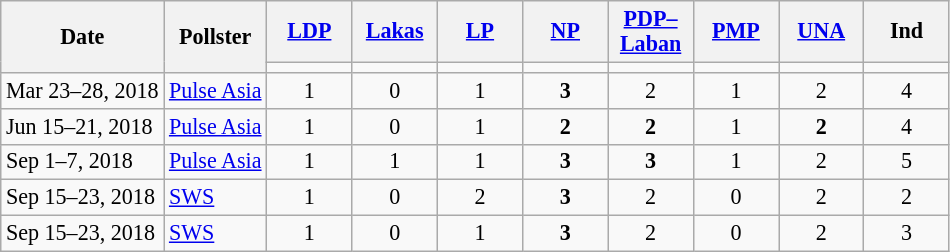<table class="wikitable" style="font-size:92%; text-align:center;">
<tr>
<th rowspan=2>Date</th>
<th rowspan=2>Pollster</th>
<th width=50px><a href='#'>LDP</a></th>
<th width=50px><a href='#'>Lakas</a></th>
<th width=50px><a href='#'>LP</a></th>
<th width=50px><a href='#'>NP</a></th>
<th width=50px><a href='#'>PDP–Laban</a></th>
<th width=50px><a href='#'>PMP</a></th>
<th width=50px><a href='#'>UNA</a></th>
<th width=50px>Ind</th>
</tr>
<tr>
<td></td>
<td></td>
<td></td>
<td></td>
<td></td>
<td></td>
<td></td>
<td></td>
</tr>
<tr>
<td align=left>Mar 23–28, 2018</td>
<td align=left><a href='#'>Pulse Asia</a></td>
<td>1</td>
<td>0</td>
<td>1</td>
<td><strong>3</strong></td>
<td>2</td>
<td>1</td>
<td>2</td>
<td>4</td>
</tr>
<tr>
<td align=left>Jun 15–21, 2018</td>
<td align=left><a href='#'>Pulse Asia</a></td>
<td>1</td>
<td>0</td>
<td>1</td>
<td><strong>2</strong></td>
<td><strong>2</strong></td>
<td>1</td>
<td><strong>2</strong></td>
<td>4</td>
</tr>
<tr>
<td align=left>Sep 1–7, 2018</td>
<td align=left><a href='#'>Pulse Asia</a></td>
<td>1</td>
<td>1</td>
<td>1</td>
<td><strong>3</strong></td>
<td><strong>3</strong></td>
<td>1</td>
<td>2</td>
<td>5</td>
</tr>
<tr>
<td align=left>Sep 15–23, 2018</td>
<td align=left><a href='#'>SWS</a></td>
<td>1</td>
<td>0</td>
<td>2</td>
<td><strong>3</strong></td>
<td>2</td>
<td>0</td>
<td>2</td>
<td>2</td>
</tr>
<tr>
<td align=left>Sep 15–23, 2018</td>
<td align=left><a href='#'>SWS</a></td>
<td>1</td>
<td>0</td>
<td>1</td>
<td><strong>3</strong></td>
<td>2</td>
<td>0</td>
<td>2</td>
<td>3</td>
</tr>
</table>
